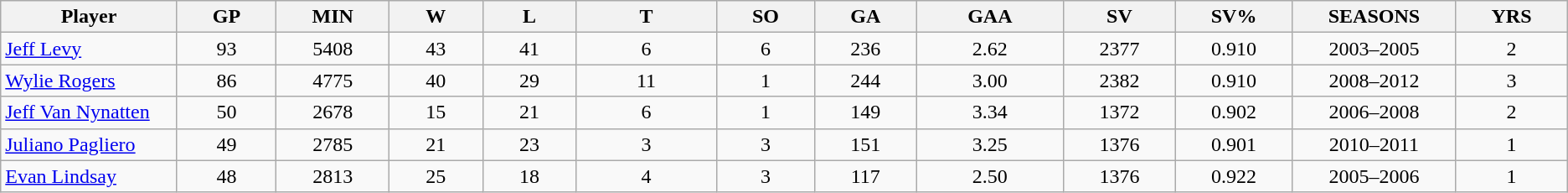<table class="wikitable">
<tr>
<th bgcolor="#DDDDFF" width="3%">Player</th>
<th bgcolor="#DDDDFF" width="2%">GP</th>
<th bgcolor="#DDDDFF" width="2%">MIN</th>
<th bgcolor="#DDDDFF" width="2%">W</th>
<th bgcolor="#DDDDFF" width="2%">L</th>
<th bgcolor="#DDDDFF" width="3%">T</th>
<th bgcolor="#DDDDFF" width="2%">SO</th>
<th bgcolor="#DDDDFF" width="2%">GA</th>
<th bgcolor="#DDDDFF" width="3%">GAA</th>
<th bgcolor="#DDDDFF" width="2%">SV</th>
<th bgcolor="#DDDDFF" width="2%">SV%</th>
<th bgcolor="#DDDDFF" width="2%">SEASONS</th>
<th bgcolor="#DDDDFF" width="2%">YRS</th>
</tr>
<tr>
<td align=left><a href='#'>Jeff Levy</a></td>
<td align=center>93</td>
<td align=center>5408</td>
<td align=center>43</td>
<td align=center>41</td>
<td align=center>6</td>
<td align=center>6</td>
<td align=center>236</td>
<td align=center>2.62</td>
<td align=center>2377</td>
<td align=center>0.910</td>
<td align=center>2003–2005</td>
<td align=center>2</td>
</tr>
<tr>
<td align=left><a href='#'>Wylie Rogers</a></td>
<td align=center>86</td>
<td align=center>4775</td>
<td align=center>40</td>
<td align=center>29</td>
<td align=center>11</td>
<td align=center>1</td>
<td align=center>244</td>
<td align=center>3.00</td>
<td align=center>2382</td>
<td align=center>0.910</td>
<td align=center>2008–2012</td>
<td align=center>3</td>
</tr>
<tr>
<td align=left><a href='#'>Jeff Van Nynatten</a></td>
<td align=center>50</td>
<td align=center>2678</td>
<td align=center>15</td>
<td align=center>21</td>
<td align=center>6</td>
<td align=center>1</td>
<td align=center>149</td>
<td align=center>3.34</td>
<td align=center>1372</td>
<td align=center>0.902</td>
<td align=center>2006–2008</td>
<td align=center>2</td>
</tr>
<tr>
<td align=left><a href='#'>Juliano Pagliero</a></td>
<td align=center>49</td>
<td align=center>2785</td>
<td align=center>21</td>
<td align=center>23</td>
<td align=center>3</td>
<td align=center>3</td>
<td align=center>151</td>
<td align=center>3.25</td>
<td align=center>1376</td>
<td align=center>0.901</td>
<td align=center>2010–2011</td>
<td align=center>1</td>
</tr>
<tr>
<td align=left><a href='#'>Evan Lindsay</a></td>
<td align=center>48</td>
<td align=center>2813</td>
<td align=center>25</td>
<td align=center>18</td>
<td align=center>4</td>
<td align=center>3</td>
<td align=center>117</td>
<td align=center>2.50</td>
<td align=center>1376</td>
<td align=center>0.922</td>
<td align=center>2005–2006</td>
<td align=center>1</td>
</tr>
</table>
